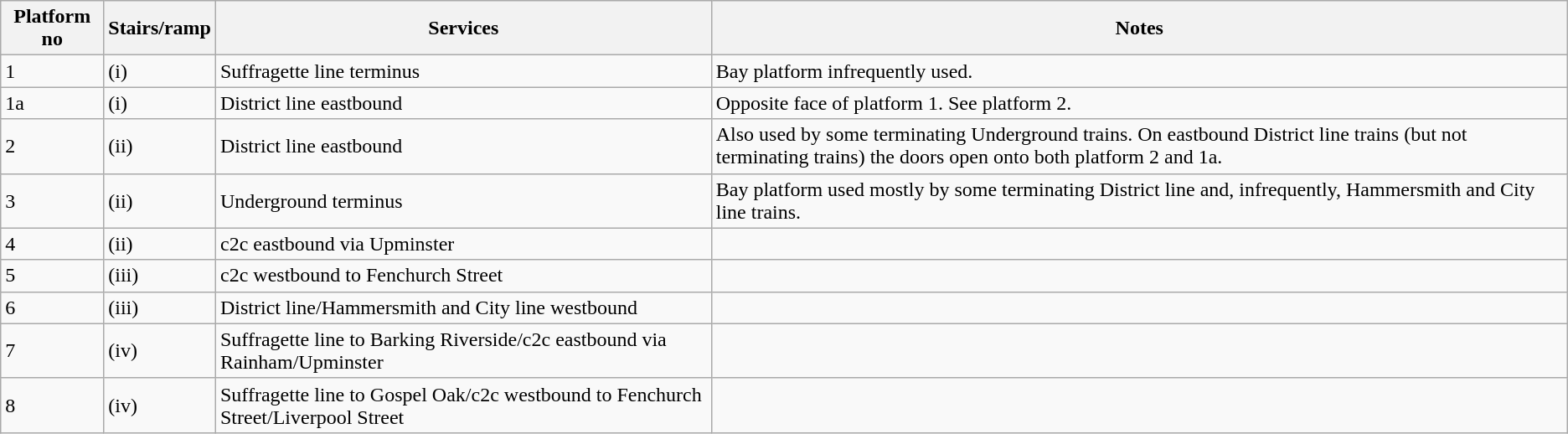<table class="wikitable">
<tr>
<th>Platform no</th>
<th>Stairs/ramp</th>
<th>Services</th>
<th>Notes</th>
</tr>
<tr>
<td>1</td>
<td>(i)</td>
<td>Suffragette line terminus</td>
<td>Bay platform infrequently used.</td>
</tr>
<tr>
<td>1a</td>
<td>(i)</td>
<td>District line eastbound</td>
<td>Opposite face of platform 1. See platform 2.</td>
</tr>
<tr>
<td>2</td>
<td>(ii)</td>
<td>District line eastbound</td>
<td>Also used by some terminating Underground trains. On eastbound District line trains (but not terminating trains) the doors open onto both platform 2 and 1a.</td>
</tr>
<tr>
<td>3</td>
<td>(ii)</td>
<td>Underground terminus</td>
<td>Bay platform used mostly by some terminating District line and, infrequently, Hammersmith and City line trains.</td>
</tr>
<tr>
<td>4</td>
<td>(ii)</td>
<td>c2c eastbound via Upminster</td>
<td></td>
</tr>
<tr>
<td>5</td>
<td>(iii)</td>
<td>c2c westbound to Fenchurch Street</td>
<td></td>
</tr>
<tr>
<td>6</td>
<td>(iii)</td>
<td>District line/Hammersmith and City line westbound</td>
<td></td>
</tr>
<tr>
<td>7</td>
<td>(iv)</td>
<td>Suffragette line to Barking Riverside/c2c eastbound via Rainham/Upminster</td>
<td></td>
</tr>
<tr>
<td>8</td>
<td>(iv)</td>
<td>Suffragette line to Gospel Oak/c2c westbound to Fenchurch Street/Liverpool Street</td>
<td></td>
</tr>
</table>
